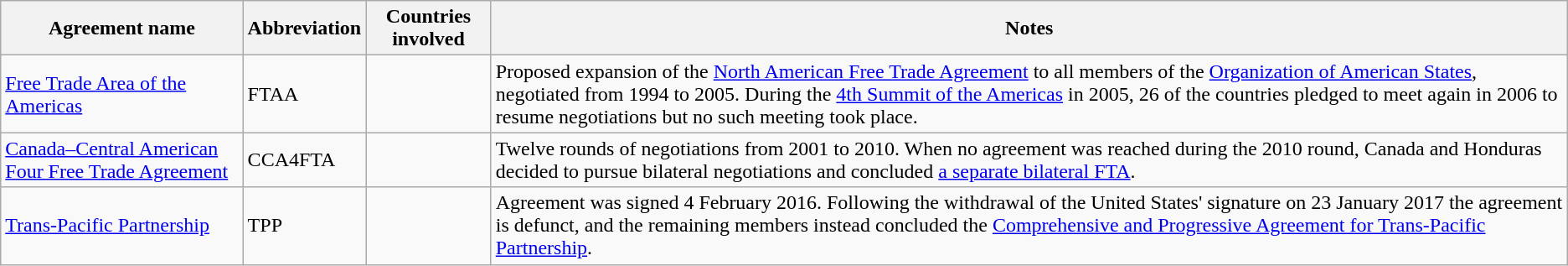<table class="wikitable">
<tr>
<th>Agreement name</th>
<th>Abbreviation</th>
<th>Countries involved</th>
<th>Notes</th>
</tr>
<tr>
<td><a href='#'>Free Trade Area of the Americas</a></td>
<td>FTAA</td>
<td style="white-space: nowrap;"></td>
<td>Proposed expansion of the <a href='#'>North American Free Trade Agreement</a> to all members of the <a href='#'>Organization of American States</a>, negotiated from 1994 to 2005. During the <a href='#'>4th Summit of the Americas</a> in 2005, 26 of the countries pledged to meet again in 2006 to resume negotiations but no such meeting took place.</td>
</tr>
<tr>
<td><a href='#'>Canada–Central American Four Free Trade Agreement</a></td>
<td>CCA4FTA</td>
<td></td>
<td>Twelve rounds of negotiations from 2001 to 2010. When no agreement was reached during the 2010 round, Canada and Honduras decided to pursue bilateral negotiations and concluded <a href='#'>a separate bilateral FTA</a>.</td>
</tr>
<tr>
<td><a href='#'>Trans-Pacific Partnership</a></td>
<td>TPP</td>
<td style="white-space: nowrap;"></td>
<td>Agreement was signed 4 February 2016. Following the withdrawal of the United States' signature on 23 January 2017 the agreement is defunct, and the remaining members instead concluded the <a href='#'>Comprehensive and Progressive Agreement for Trans-Pacific Partnership</a>.</td>
</tr>
</table>
